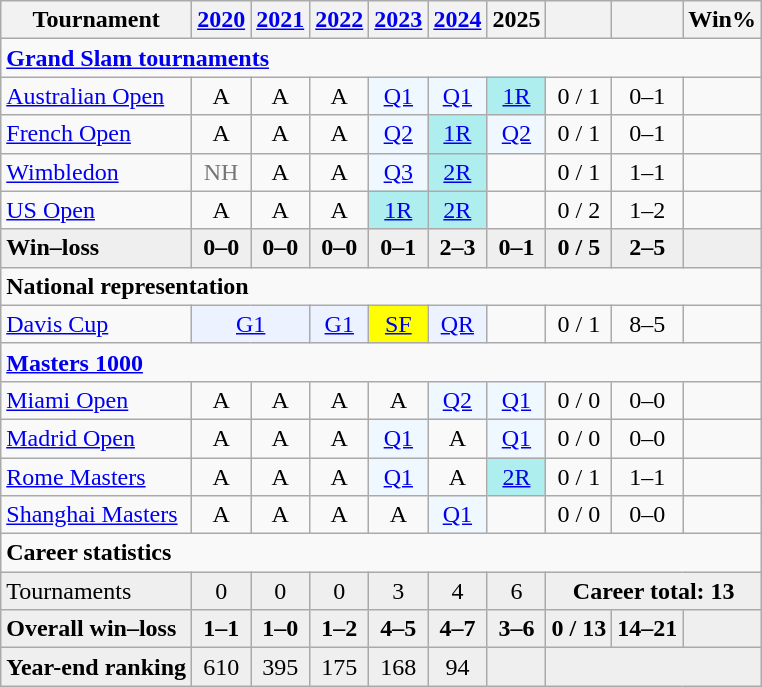<table class="wikitable" style=text-align:center>
<tr>
<th>Tournament</th>
<th><a href='#'>2020</a></th>
<th><a href='#'>2021</a></th>
<th><a href='#'>2022</a></th>
<th><a href='#'>2023</a></th>
<th><a href='#'>2024</a></th>
<th>2025</th>
<th></th>
<th></th>
<th>Win%</th>
</tr>
<tr>
<td colspan="10" align="left"><strong><a href='#'>Grand Slam tournaments</a></strong></td>
</tr>
<tr>
<td align=left><a href='#'>Australian Open</a></td>
<td>A</td>
<td>A</td>
<td>A</td>
<td bgcolor=f0f8ff><a href='#'>Q1</a></td>
<td bgcolor=f0f8ff><a href='#'>Q1</a></td>
<td bgcolor =afeeee><a href='#'>1R</a></td>
<td>0 / 1</td>
<td>0–1</td>
<td></td>
</tr>
<tr>
<td align=left><a href='#'>French Open</a></td>
<td>A</td>
<td>A</td>
<td>A</td>
<td bgcolor=f0f8ff><a href='#'>Q2</a></td>
<td bgcolor=afeeee><a href='#'>1R</a></td>
<td bgcolor=f0f8ff><a href='#'>Q2</a></td>
<td>0 / 1</td>
<td>0–1</td>
<td></td>
</tr>
<tr>
<td align=left><a href='#'>Wimbledon</a></td>
<td style=color:#767676>NH</td>
<td>A</td>
<td>A</td>
<td bgcolor=f0f8ff><a href='#'>Q3</a></td>
<td bgcolor=afeeee><a href='#'>2R</a></td>
<td></td>
<td>0 / 1</td>
<td>1–1</td>
<td></td>
</tr>
<tr>
<td align=left><a href='#'>US Open</a></td>
<td>A</td>
<td>A</td>
<td>A</td>
<td bgcolor=afeeee><a href='#'>1R</a></td>
<td bgcolor=afeeee><a href='#'>2R</a></td>
<td></td>
<td>0 / 2</td>
<td>1–2</td>
<td></td>
</tr>
<tr style=background:#efefef;font-weight:bold>
<td align=left>Win–loss</td>
<td>0–0</td>
<td>0–0</td>
<td>0–0</td>
<td>0–1</td>
<td>2–3</td>
<td>0–1</td>
<td>0 / 5</td>
<td>2–5</td>
<td></td>
</tr>
<tr>
<td colspan="10" align="left"><strong>National representation</strong></td>
</tr>
<tr>
<td align=left><a href='#'>Davis Cup</a></td>
<td colspan=2 bgcolor=ecf2ff><a href='#'>G1</a></td>
<td bgcolor=ecf2ff><a href='#'>G1</a></td>
<td bgcolor=yellow><a href='#'>SF</a></td>
<td bgcolor=ecf2ff><a href='#'>QR</a></td>
<td></td>
<td>0 / 1</td>
<td>8–5</td>
<td></td>
</tr>
<tr>
<td colspan="10" align="left"><strong><a href='#'>Masters 1000</a></strong></td>
</tr>
<tr>
<td align=left><a href='#'>Miami Open</a></td>
<td>A</td>
<td>A</td>
<td>A</td>
<td>A</td>
<td bgcolor=f0f8ff><a href='#'>Q2</a></td>
<td bgcolor=f0f8ff><a href='#'>Q1</a></td>
<td>0 / 0</td>
<td>0–0</td>
<td></td>
</tr>
<tr>
<td align=left><a href='#'>Madrid Open</a></td>
<td>A</td>
<td>A</td>
<td>A</td>
<td bgcolor=f0f8ff><a href='#'>Q1</a></td>
<td>A</td>
<td bgcolor=f0f8ff><a href='#'>Q1</a></td>
<td>0 / 0</td>
<td>0–0</td>
<td></td>
</tr>
<tr>
<td align=left><a href='#'>Rome Masters</a></td>
<td>A</td>
<td>A</td>
<td>A</td>
<td bgcolor=f0f8ff><a href='#'>Q1</a></td>
<td>A</td>
<td bgcolor= afeeee><a href='#'>2R</a></td>
<td>0 / 1</td>
<td>1–1</td>
<td></td>
</tr>
<tr>
<td align=left><a href='#'>Shanghai Masters</a></td>
<td>A</td>
<td>A</td>
<td>A</td>
<td>A</td>
<td bgcolor=f0f8ff><a href='#'>Q1</a></td>
<td></td>
<td>0 / 0</td>
<td>0–0</td>
<td></td>
</tr>
<tr>
<td colspan="10" style="text-align:left"><strong>Career statistics</strong></td>
</tr>
<tr bgcolor=efefef>
<td style=text-align:left>Tournaments</td>
<td>0</td>
<td>0</td>
<td>0</td>
<td>3</td>
<td>4</td>
<td>6</td>
<td colspan="3"><strong>Career total: 13</strong></td>
</tr>
<tr style=font-weight:bold;background:#efefef>
<td style=text-align:left>Overall win–loss</td>
<td>1–1</td>
<td>1–0</td>
<td>1–2</td>
<td>4–5</td>
<td>4–7</td>
<td>3–6</td>
<td>0 / 13</td>
<td>14–21</td>
<td></td>
</tr>
<tr bgcolor=efefef>
<td style=text-align:left><strong>Year-end ranking</strong></td>
<td>610</td>
<td>395</td>
<td>175</td>
<td>168</td>
<td>94</td>
<td></td>
<td colspan="3"></td>
</tr>
</table>
